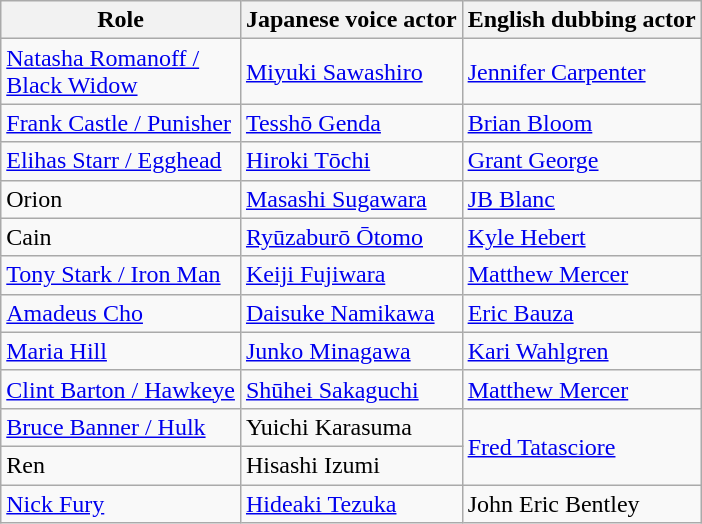<table class="wikitable">
<tr>
<th>Role</th>
<th>Japanese voice actor</th>
<th>English dubbing actor</th>
</tr>
<tr>
<td><a href='#'>Natasha Romanoff / <br>Black Widow</a></td>
<td><a href='#'>Miyuki Sawashiro</a></td>
<td><a href='#'>Jennifer Carpenter</a></td>
</tr>
<tr>
<td><a href='#'>Frank Castle / Punisher</a></td>
<td><a href='#'>Tesshō Genda</a></td>
<td><a href='#'>Brian Bloom</a></td>
</tr>
<tr>
<td><a href='#'>Elihas Starr / Egghead</a></td>
<td><a href='#'>Hiroki Tōchi</a></td>
<td><a href='#'>Grant George</a></td>
</tr>
<tr>
<td>Orion</td>
<td><a href='#'>Masashi Sugawara</a></td>
<td><a href='#'>JB Blanc</a></td>
</tr>
<tr>
<td>Cain</td>
<td><a href='#'>Ryūzaburō Ōtomo</a></td>
<td><a href='#'>Kyle Hebert</a></td>
</tr>
<tr>
<td><a href='#'>Tony Stark / Iron Man</a></td>
<td><a href='#'>Keiji Fujiwara</a></td>
<td><a href='#'>Matthew Mercer</a></td>
</tr>
<tr>
<td><a href='#'>Amadeus Cho</a></td>
<td><a href='#'>Daisuke Namikawa</a></td>
<td><a href='#'>Eric Bauza</a></td>
</tr>
<tr>
<td><a href='#'>Maria Hill</a></td>
<td><a href='#'>Junko Minagawa</a></td>
<td><a href='#'>Kari Wahlgren</a></td>
</tr>
<tr>
<td><a href='#'>Clint Barton / Hawkeye</a></td>
<td><a href='#'>Shūhei Sakaguchi</a></td>
<td><a href='#'>Matthew Mercer</a></td>
</tr>
<tr>
<td><a href='#'>Bruce Banner / Hulk</a></td>
<td>Yuichi Karasuma</td>
<td rowspan="2"><a href='#'>Fred Tatasciore</a></td>
</tr>
<tr>
<td>Ren</td>
<td>Hisashi Izumi</td>
</tr>
<tr>
<td><a href='#'>Nick Fury</a></td>
<td><a href='#'>Hideaki Tezuka</a></td>
<td>John Eric Bentley</td>
</tr>
</table>
